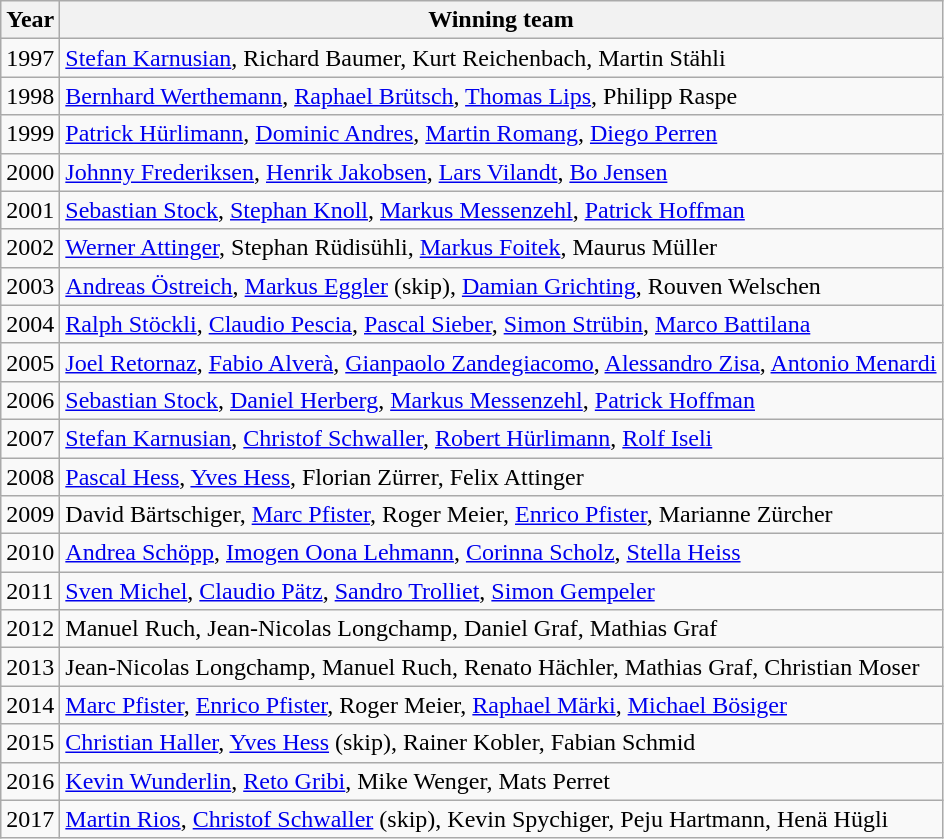<table class="wikitable">
<tr>
<th scope="col">Year</th>
<th scope="col">Winning team</th>
</tr>
<tr>
<td>1997</td>
<td> <a href='#'>Stefan Karnusian</a>, Richard Baumer, Kurt Reichenbach, Martin Stähli</td>
</tr>
<tr>
<td>1998</td>
<td> <a href='#'>Bernhard Werthemann</a>, <a href='#'>Raphael Brütsch</a>, <a href='#'>Thomas Lips</a>, Philipp Raspe</td>
</tr>
<tr>
<td>1999</td>
<td> <a href='#'>Patrick Hürlimann</a>, <a href='#'>Dominic Andres</a>, <a href='#'>Martin Romang</a>, <a href='#'>Diego Perren</a></td>
</tr>
<tr>
<td>2000</td>
<td> <a href='#'>Johnny Frederiksen</a>, <a href='#'>Henrik Jakobsen</a>, <a href='#'>Lars Vilandt</a>, <a href='#'>Bo Jensen</a></td>
</tr>
<tr>
<td>2001</td>
<td> <a href='#'>Sebastian Stock</a>, <a href='#'>Stephan Knoll</a>, <a href='#'>Markus Messenzehl</a>, <a href='#'>Patrick Hoffman</a></td>
</tr>
<tr>
<td>2002</td>
<td> <a href='#'>Werner Attinger</a>, Stephan Rüdisühli, <a href='#'>Markus Foitek</a>, Maurus Müller</td>
</tr>
<tr>
<td>2003</td>
<td> <a href='#'>Andreas Östreich</a>, <a href='#'>Markus Eggler</a> (skip), <a href='#'>Damian Grichting</a>, Rouven Welschen</td>
</tr>
<tr>
<td>2004</td>
<td> <a href='#'>Ralph Stöckli</a>, <a href='#'>Claudio Pescia</a>, <a href='#'>Pascal Sieber</a>, <a href='#'>Simon Strübin</a>, <a href='#'>Marco Battilana</a></td>
</tr>
<tr>
<td>2005</td>
<td> <a href='#'>Joel Retornaz</a>, <a href='#'>Fabio Alverà</a>, <a href='#'>Gianpaolo Zandegiacomo</a>, <a href='#'>Alessandro Zisa</a>, <a href='#'>Antonio Menardi</a></td>
</tr>
<tr>
<td>2006</td>
<td> <a href='#'>Sebastian Stock</a>, <a href='#'>Daniel Herberg</a>, <a href='#'>Markus Messenzehl</a>, <a href='#'>Patrick Hoffman</a></td>
</tr>
<tr>
<td>2007</td>
<td> <a href='#'>Stefan Karnusian</a>, <a href='#'>Christof Schwaller</a>, <a href='#'>Robert Hürlimann</a>, <a href='#'>Rolf Iseli</a></td>
</tr>
<tr>
<td>2008</td>
<td> <a href='#'>Pascal Hess</a>, <a href='#'>Yves Hess</a>, Florian Zürrer, Felix Attinger</td>
</tr>
<tr>
<td>2009</td>
<td> David Bärtschiger, <a href='#'>Marc Pfister</a>, Roger Meier, <a href='#'>Enrico Pfister</a>, Marianne Zürcher</td>
</tr>
<tr>
<td>2010</td>
<td> <a href='#'>Andrea Schöpp</a>, <a href='#'>Imogen Oona Lehmann</a>, <a href='#'>Corinna Scholz</a>, <a href='#'>Stella Heiss</a></td>
</tr>
<tr>
<td>2011</td>
<td> <a href='#'>Sven Michel</a>, <a href='#'>Claudio Pätz</a>, <a href='#'>Sandro Trolliet</a>, <a href='#'>Simon Gempeler</a></td>
</tr>
<tr>
<td>2012</td>
<td> Manuel Ruch, Jean-Nicolas Longchamp, Daniel Graf, Mathias Graf</td>
</tr>
<tr>
<td>2013</td>
<td> Jean-Nicolas Longchamp, Manuel Ruch, Renato Hächler, Mathias Graf, Christian Moser</td>
</tr>
<tr>
<td>2014</td>
<td> <a href='#'>Marc Pfister</a>, <a href='#'>Enrico Pfister</a>, Roger Meier, <a href='#'>Raphael Märki</a>, <a href='#'>Michael Bösiger</a></td>
</tr>
<tr>
<td>2015</td>
<td> <a href='#'>Christian Haller</a>, <a href='#'>Yves Hess</a> (skip), Rainer Kobler, Fabian Schmid</td>
</tr>
<tr>
<td>2016</td>
<td> <a href='#'>Kevin Wunderlin</a>, <a href='#'>Reto Gribi</a>, Mike Wenger, Mats Perret</td>
</tr>
<tr>
<td>2017</td>
<td> <a href='#'>Martin Rios</a>, <a href='#'>Christof Schwaller</a> (skip), Kevin Spychiger, Peju Hartmann, Henä Hügli</td>
</tr>
</table>
